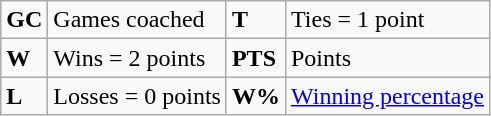<table class="wikitable">
<tr>
<td><strong>GC</strong></td>
<td>Games coached</td>
<td><strong>T</strong></td>
<td>Ties = 1 point</td>
</tr>
<tr>
<td><strong>W</strong></td>
<td>Wins = 2 points</td>
<td><strong>PTS</strong></td>
<td>Points</td>
</tr>
<tr>
<td><strong>L</strong></td>
<td>Losses = 0 points</td>
<td><strong>W%</strong></td>
<td><a href='#'>Winning percentage</a></td>
</tr>
</table>
